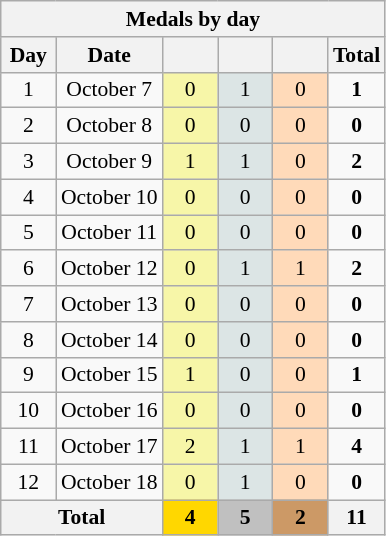<table class=wikitable style="font-size:90%;text-align:center">
<tr>
<th colspan=7><strong>Medals by day</strong></th>
</tr>
<tr>
<th width="30">Day</th>
<th>Date</th>
<th width="30" bgcolor="F7F6A8"></th>
<th width="30" bgcolor="DCE5E5"></th>
<th width="30" bgcolor="FFDAB9"></th>
<th width="30">Total</th>
</tr>
<tr>
<td>1</td>
<td>October 7</td>
<td bgcolor=F7F6A8>0</td>
<td bgcolor=DCE5E5>1</td>
<td bgcolor=FFDAB9>0</td>
<td><strong>1</strong></td>
</tr>
<tr>
<td>2</td>
<td>October 8</td>
<td bgcolor=F7F6A8>0</td>
<td bgcolor=DCE5E5>0</td>
<td bgcolor=FFDAB9>0</td>
<td><strong>0</strong></td>
</tr>
<tr>
<td>3</td>
<td>October 9</td>
<td bgcolor=F7F6A8>1</td>
<td bgcolor=DCE5E5>1</td>
<td bgcolor=FFDAB9>0</td>
<td><strong>2</strong></td>
</tr>
<tr>
<td>4</td>
<td>October 10</td>
<td bgcolor=F7F6A8>0</td>
<td bgcolor=DCE5E5>0</td>
<td bgcolor=FFDAB9>0</td>
<td><strong>0</strong></td>
</tr>
<tr>
<td>5</td>
<td>October 11</td>
<td bgcolor=F7F6A8>0</td>
<td bgcolor=DCE5E5>0</td>
<td bgcolor=FFDAB9>0</td>
<td><strong>0</strong></td>
</tr>
<tr>
<td>6</td>
<td>October 12</td>
<td bgcolor=F7F6A8>0</td>
<td bgcolor=DCE5E5>1</td>
<td bgcolor=FFDAB9>1</td>
<td><strong>2</strong></td>
</tr>
<tr>
<td>7</td>
<td>October 13</td>
<td bgcolor=F7F6A8>0</td>
<td bgcolor=DCE5E5>0</td>
<td bgcolor=FFDAB9>0</td>
<td><strong>0</strong></td>
</tr>
<tr>
<td>8</td>
<td>October 14</td>
<td bgcolor=F7F6A8>0</td>
<td bgcolor=DCE5E5>0</td>
<td bgcolor=FFDAB9>0</td>
<td><strong>0</strong></td>
</tr>
<tr>
<td>9</td>
<td>October 15</td>
<td bgcolor=F7F6A8>1</td>
<td bgcolor=DCE5E5>0</td>
<td bgcolor=FFDAB9>0</td>
<td><strong>1</strong></td>
</tr>
<tr>
<td>10</td>
<td>October 16</td>
<td bgcolor=F7F6A8>0</td>
<td bgcolor=DCE5E5>0</td>
<td bgcolor=FFDAB9>0</td>
<td><strong>0</strong></td>
</tr>
<tr>
<td>11</td>
<td>October 17</td>
<td bgcolor=F7F6A8>2</td>
<td bgcolor=DCE5E5>1</td>
<td bgcolor=FFDAB9>1</td>
<td><strong>4</strong></td>
</tr>
<tr>
<td>12</td>
<td>October 18</td>
<td bgcolor=F7F6A8>0</td>
<td bgcolor=DCE5E5>1</td>
<td bgcolor=FFDAB9>0</td>
<td><strong>0</strong></td>
</tr>
<tr>
<th colspan="2">Total</th>
<th style="background:gold">4</th>
<th style="background:silver">5</th>
<th style="background:#c96">2</th>
<th>11</th>
</tr>
</table>
